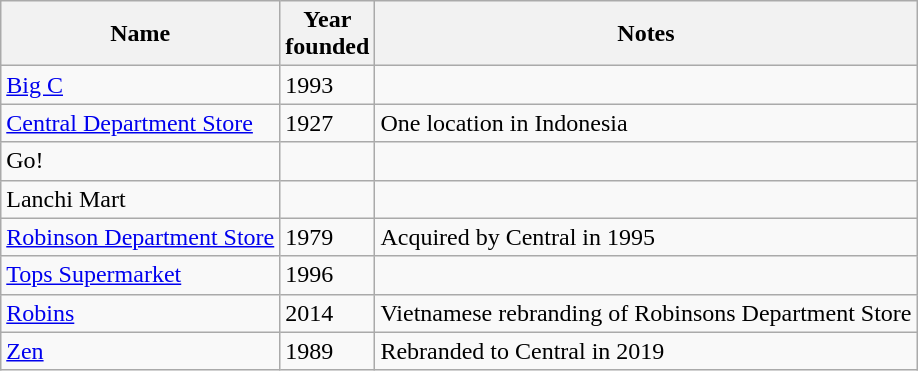<table class="wikitable sortable">
<tr>
<th>Name</th>
<th>Year<br>founded</th>
<th class="unsortable">Notes</th>
</tr>
<tr>
<td><a href='#'>Big C</a></td>
<td>1993</td>
<td></td>
</tr>
<tr>
<td><a href='#'>Central Department Store</a></td>
<td>1927</td>
<td>One location in Indonesia</td>
</tr>
<tr>
<td>Go!</td>
<td></td>
<td></td>
</tr>
<tr>
<td>Lanchi Mart</td>
<td></td>
<td></td>
</tr>
<tr>
<td><a href='#'>Robinson Department Store</a></td>
<td>1979</td>
<td>Acquired by Central in 1995</td>
</tr>
<tr>
<td><a href='#'>Tops Supermarket</a></td>
<td>1996</td>
<td></td>
</tr>
<tr>
<td><a href='#'>Robins</a></td>
<td>2014</td>
<td>Vietnamese rebranding of Robinsons Department Store</td>
</tr>
<tr>
<td><a href='#'>Zen</a></td>
<td>1989</td>
<td>Rebranded to Central in 2019</td>
</tr>
</table>
